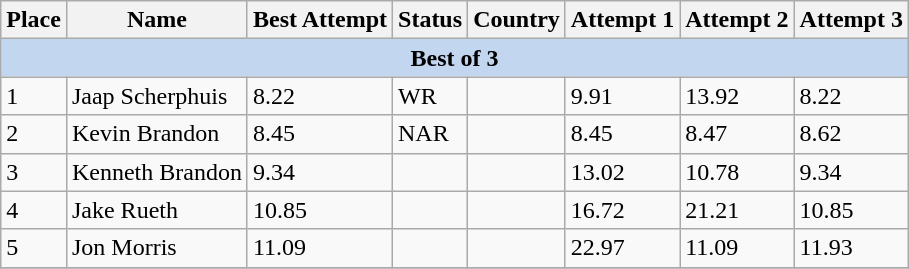<table class="wikitable sortable">
<tr>
<th>Place</th>
<th class="unsortable">Name</th>
<th>Best Attempt</th>
<th class="unsortable">Status</th>
<th class="unsortable">Country</th>
<th>Attempt 1</th>
<th>Attempt 2</th>
<th>Attempt 3</th>
</tr>
<tr>
<th colspan="8" style="text-align:center; background:#C3D6EF;">Best of 3</th>
</tr>
<tr>
<td>1</td>
<td>Jaap Scherphuis</td>
<td>8.22</td>
<td>WR</td>
<td></td>
<td>9.91</td>
<td>13.92</td>
<td>8.22</td>
</tr>
<tr>
<td>2</td>
<td>Kevin Brandon</td>
<td>8.45</td>
<td>NAR</td>
<td></td>
<td>8.45</td>
<td>8.47</td>
<td>8.62</td>
</tr>
<tr>
<td>3</td>
<td>Kenneth Brandon</td>
<td>9.34</td>
<td></td>
<td></td>
<td>13.02</td>
<td>10.78</td>
<td>9.34</td>
</tr>
<tr>
<td>4</td>
<td>Jake Rueth</td>
<td>10.85</td>
<td></td>
<td></td>
<td>16.72</td>
<td>21.21</td>
<td>10.85</td>
</tr>
<tr>
<td>5</td>
<td>Jon Morris</td>
<td>11.09</td>
<td></td>
<td></td>
<td>22.97</td>
<td>11.09</td>
<td>11.93</td>
</tr>
<tr>
</tr>
</table>
